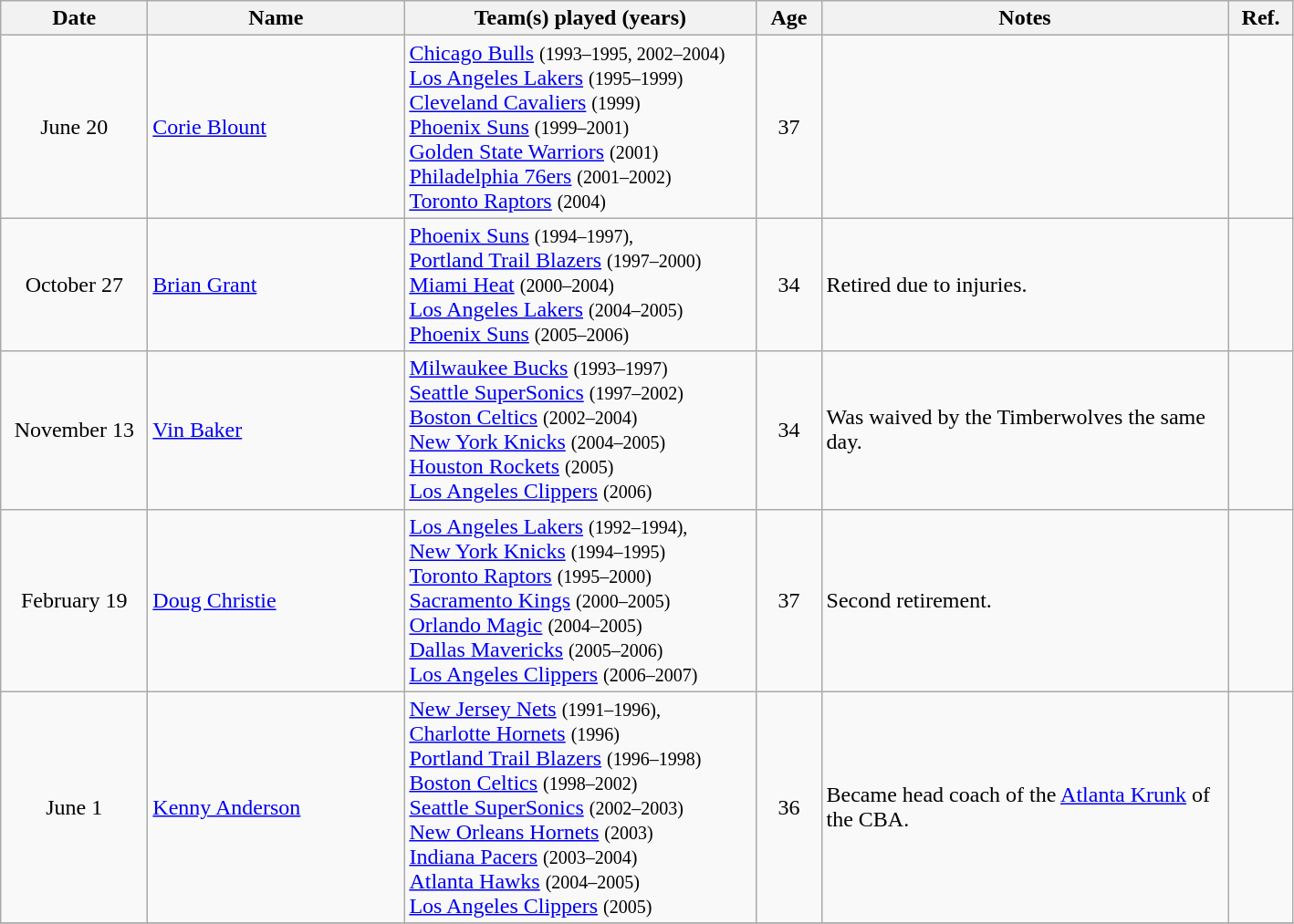<table class="wikitable">
<tr>
<th style="width:100px">Date</th>
<th style="width:180px">Name</th>
<th style="width:250px">Team(s) played (years)</th>
<th style="width:40px">Age</th>
<th style="width:290px">Notes</th>
<th style="width:40px">Ref.</th>
</tr>
<tr>
<td align=center>June 20</td>
<td><a href='#'>Corie Blount</a></td>
<td><a href='#'>Chicago Bulls</a> <small>(1993–1995, 2002–2004) </small><br><a href='#'>Los Angeles Lakers</a> <small>(1995–1999)</small><br><a href='#'>Cleveland Cavaliers</a> <small>(1999)</small><br><a href='#'>Phoenix Suns</a> <small>(1999–2001)</small><br><a href='#'>Golden State Warriors</a> <small>(2001)</small><br><a href='#'>Philadelphia 76ers</a> <small>(2001–2002)</small><br><a href='#'>Toronto Raptors</a> <small>(2004)</small></td>
<td align=center>37</td>
<td></td>
<td align=center></td>
</tr>
<tr>
<td align=center>October 27</td>
<td><a href='#'>Brian Grant</a></td>
<td><a href='#'>Phoenix Suns</a> <small>(1994–1997), </small><br><a href='#'>Portland Trail Blazers</a> <small>(1997–2000)</small><br><a href='#'>Miami Heat</a> <small>(2000–2004)</small><br><a href='#'>Los Angeles Lakers</a> <small>(2004–2005)</small><br><a href='#'>Phoenix Suns</a> <small>(2005–2006)</small></td>
<td align=center>34</td>
<td>Retired due to injuries.</td>
<td align=center></td>
</tr>
<tr>
<td align=center>November 13</td>
<td><a href='#'>Vin Baker</a></td>
<td><a href='#'>Milwaukee Bucks</a> <small>(1993–1997) </small><br><a href='#'>Seattle SuperSonics</a> <small>(1997–2002)</small><br><a href='#'>Boston Celtics</a> <small>(2002–2004)</small><br><a href='#'>New York Knicks</a> <small>(2004–2005)</small><br><a href='#'>Houston Rockets</a> <small>(2005)</small><br><a href='#'>Los Angeles Clippers</a> <small>(2006)</small></td>
<td align=center>34</td>
<td>Was waived by the Timberwolves the same day.</td>
<td align=center></td>
</tr>
<tr>
<td align=center>February 19</td>
<td><a href='#'>Doug Christie</a></td>
<td><a href='#'>Los Angeles Lakers</a> <small>(1992–1994), </small><br><a href='#'>New York Knicks</a> <small>(1994–1995)</small><br><a href='#'>Toronto Raptors</a> <small>(1995–2000)</small><br><a href='#'>Sacramento Kings</a> <small>(2000–2005)</small><br><a href='#'>Orlando Magic</a> <small>(2004–2005)</small><br><a href='#'>Dallas Mavericks</a> <small>(2005–2006)</small><br><a href='#'>Los Angeles Clippers</a> <small>(2006–2007)</small></td>
<td align=center>37</td>
<td>Second retirement.</td>
<td align=center></td>
</tr>
<tr>
<td align=center>June 1</td>
<td><a href='#'>Kenny Anderson</a></td>
<td><a href='#'>New Jersey Nets</a> <small>(1991–1996), </small><br><a href='#'>Charlotte Hornets</a> <small>(1996)</small><br><a href='#'>Portland Trail Blazers</a> <small>(1996–1998)</small><br><a href='#'>Boston Celtics</a> <small>(1998–2002)</small><br><a href='#'>Seattle SuperSonics</a> <small>(2002–2003)</small><br><a href='#'>New Orleans Hornets</a> <small>(2003)</small><br><a href='#'>Indiana Pacers</a> <small>(2003–2004)</small><br><a href='#'>Atlanta Hawks</a> <small>(2004–2005)</small><br><a href='#'>Los Angeles Clippers</a> <small>(2005)</small></td>
<td align=center>36</td>
<td>Became head coach of the <a href='#'>Atlanta Krunk</a> of the CBA.</td>
<td align=center></td>
</tr>
<tr>
</tr>
</table>
